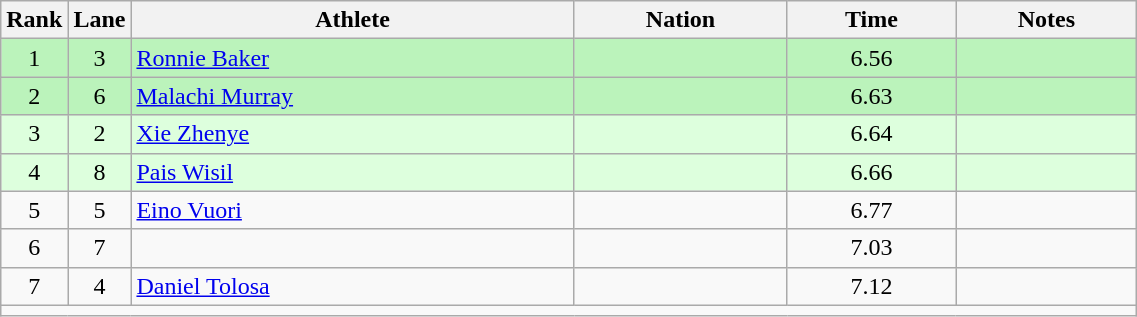<table class="wikitable sortable" style="text-align:center;width: 60%;">
<tr>
<th scope="col" style="width: 10px;">Rank</th>
<th scope="col" style="width: 10px;">Lane</th>
<th scope="col">Athlete</th>
<th scope="col">Nation</th>
<th scope="col">Time</th>
<th scope="col">Notes</th>
</tr>
<tr bgcolor=bbf3bb>
<td>1</td>
<td>3</td>
<td align=left><a href='#'>Ronnie Baker</a></td>
<td align=left></td>
<td>6.56</td>
<td></td>
</tr>
<tr bgcolor=bbf3bb>
<td>2</td>
<td>6</td>
<td align=left><a href='#'>Malachi Murray</a></td>
<td align=left></td>
<td>6.63</td>
<td></td>
</tr>
<tr bgcolor=ddffdd>
<td>3</td>
<td>2</td>
<td align=left><a href='#'>Xie Zhenye</a></td>
<td align=left></td>
<td>6.64</td>
<td></td>
</tr>
<tr bgcolor=ddffdd>
<td>4</td>
<td>8</td>
<td align=left><a href='#'>Pais Wisil</a></td>
<td align=left></td>
<td>6.66</td>
<td></td>
</tr>
<tr>
<td>5</td>
<td>5</td>
<td align=left><a href='#'>Eino Vuori</a></td>
<td align=left></td>
<td>6.77</td>
<td></td>
</tr>
<tr>
<td>6</td>
<td>7</td>
<td align=left></td>
<td align=left></td>
<td>7.03</td>
<td></td>
</tr>
<tr>
<td>7</td>
<td>4</td>
<td align=left><a href='#'>Daniel Tolosa</a></td>
<td align=left></td>
<td>7.12</td>
<td></td>
</tr>
<tr class="sortbottom">
<td colspan="6"></td>
</tr>
</table>
